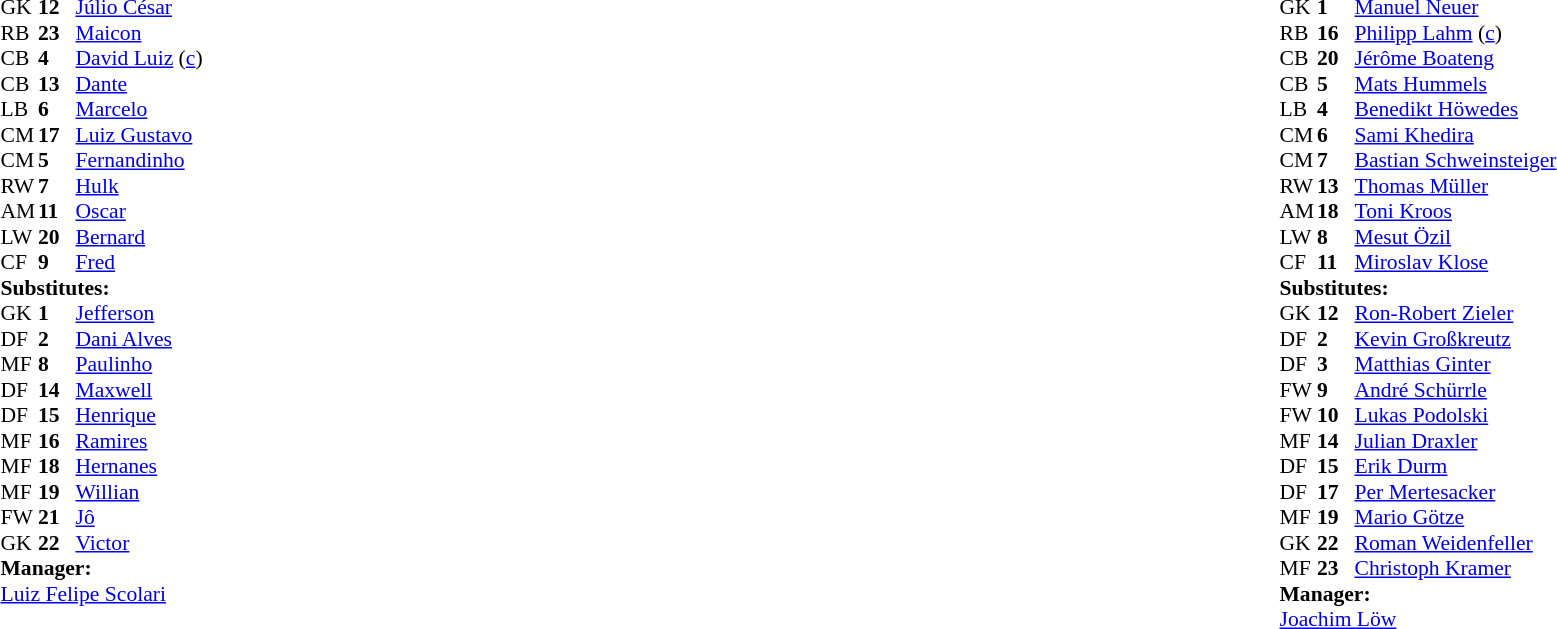<table style="width:100%">
<tr>
<td style="vertical-align:top;width:40%"><br><table style="font-size:90%" cellspacing="0" cellpadding="0">
<tr>
<th width=25></th>
<th width=25></th>
</tr>
<tr>
<td>GK</td>
<td><strong>12</strong></td>
<td><a href='#'>Júlio César</a></td>
</tr>
<tr>
<td>RB</td>
<td><strong>23</strong></td>
<td><a href='#'>Maicon</a></td>
</tr>
<tr>
<td>CB</td>
<td><strong>4</strong></td>
<td><a href='#'>David Luiz</a> (<a href='#'>c</a>)</td>
</tr>
<tr>
<td>CB</td>
<td><strong>13</strong></td>
<td><a href='#'>Dante</a></td>
<td></td>
</tr>
<tr>
<td>LB</td>
<td><strong>6</strong></td>
<td><a href='#'>Marcelo</a></td>
</tr>
<tr>
<td>CM</td>
<td><strong>17</strong></td>
<td><a href='#'>Luiz Gustavo</a></td>
</tr>
<tr>
<td>CM</td>
<td><strong>5</strong></td>
<td><a href='#'>Fernandinho</a></td>
<td></td>
<td></td>
</tr>
<tr>
<td>RW</td>
<td><strong>7</strong></td>
<td><a href='#'>Hulk</a></td>
<td></td>
<td></td>
</tr>
<tr>
<td>AM</td>
<td><strong>11</strong></td>
<td><a href='#'>Oscar</a></td>
</tr>
<tr>
<td>LW</td>
<td><strong>20</strong></td>
<td><a href='#'>Bernard</a></td>
</tr>
<tr>
<td>CF</td>
<td><strong>9</strong></td>
<td><a href='#'>Fred</a></td>
<td></td>
<td></td>
</tr>
<tr>
<td colspan=3><strong>Substitutes:</strong></td>
</tr>
<tr>
<td>GK</td>
<td><strong>1</strong></td>
<td><a href='#'>Jefferson</a></td>
</tr>
<tr>
<td>DF</td>
<td><strong>2</strong></td>
<td><a href='#'>Dani Alves</a></td>
</tr>
<tr>
<td>MF</td>
<td><strong>8</strong></td>
<td><a href='#'>Paulinho</a></td>
<td></td>
<td></td>
</tr>
<tr>
<td>DF</td>
<td><strong>14</strong></td>
<td><a href='#'>Maxwell</a></td>
</tr>
<tr>
<td>DF</td>
<td><strong>15</strong></td>
<td><a href='#'>Henrique</a></td>
</tr>
<tr>
<td>MF</td>
<td><strong>16</strong></td>
<td><a href='#'>Ramires</a></td>
<td></td>
<td></td>
</tr>
<tr>
<td>MF</td>
<td><strong>18</strong></td>
<td><a href='#'>Hernanes</a></td>
</tr>
<tr>
<td>MF</td>
<td><strong>19</strong></td>
<td><a href='#'>Willian</a></td>
<td></td>
<td></td>
</tr>
<tr>
<td>FW</td>
<td><strong>21</strong></td>
<td><a href='#'>Jô</a></td>
</tr>
<tr>
<td>GK</td>
<td><strong>22</strong></td>
<td><a href='#'>Victor</a></td>
</tr>
<tr>
<td colspan=3><strong>Manager:</strong></td>
</tr>
<tr>
<td colspan=3><a href='#'>Luiz Felipe Scolari</a></td>
</tr>
</table>
</td>
<td style="vertical-align:top"></td>
<td style="vertical-align:top;width:50%"><br><table style="font-size: 90%;margin: auto" cellspacing="0" cellpadding="0">
<tr>
<th width=25></th>
<th width=25></th>
</tr>
<tr>
<td>GK</td>
<td><strong>1</strong></td>
<td><a href='#'>Manuel Neuer</a></td>
</tr>
<tr>
<td>RB</td>
<td><strong>16</strong></td>
<td><a href='#'>Philipp Lahm</a> (<a href='#'>c</a>)</td>
</tr>
<tr>
<td>CB</td>
<td><strong>20</strong></td>
<td><a href='#'>Jérôme Boateng</a></td>
</tr>
<tr>
<td>CB</td>
<td><strong>5</strong></td>
<td><a href='#'>Mats Hummels</a></td>
<td></td>
<td></td>
</tr>
<tr>
<td>LB</td>
<td><strong>4</strong></td>
<td><a href='#'>Benedikt Höwedes</a></td>
</tr>
<tr>
<td>CM</td>
<td><strong>6</strong></td>
<td><a href='#'>Sami Khedira</a></td>
<td></td>
<td></td>
</tr>
<tr>
<td>CM</td>
<td><strong>7</strong></td>
<td><a href='#'>Bastian Schweinsteiger</a></td>
</tr>
<tr>
<td>RW</td>
<td><strong>13</strong></td>
<td><a href='#'>Thomas Müller</a></td>
</tr>
<tr>
<td>AM</td>
<td><strong>18</strong></td>
<td><a href='#'>Toni Kroos</a></td>
</tr>
<tr>
<td>LW</td>
<td><strong>8</strong></td>
<td><a href='#'>Mesut Özil</a></td>
</tr>
<tr>
<td>CF</td>
<td><strong>11</strong></td>
<td><a href='#'>Miroslav Klose</a></td>
<td></td>
<td></td>
</tr>
<tr>
<td colspan=3><strong>Substitutes:</strong></td>
</tr>
<tr>
<td>GK</td>
<td><strong>12</strong></td>
<td><a href='#'>Ron-Robert Zieler</a></td>
</tr>
<tr>
<td>DF</td>
<td><strong>2</strong></td>
<td><a href='#'>Kevin Großkreutz</a></td>
</tr>
<tr>
<td>DF</td>
<td><strong>3</strong></td>
<td><a href='#'>Matthias Ginter</a></td>
</tr>
<tr>
<td>FW</td>
<td><strong>9</strong></td>
<td><a href='#'>André Schürrle</a></td>
<td></td>
<td></td>
</tr>
<tr>
<td>FW</td>
<td><strong>10</strong></td>
<td><a href='#'>Lukas Podolski</a></td>
</tr>
<tr>
<td>MF</td>
<td><strong>14</strong></td>
<td><a href='#'>Julian Draxler</a></td>
<td></td>
<td></td>
</tr>
<tr>
<td>DF</td>
<td><strong>15</strong></td>
<td><a href='#'>Erik Durm</a></td>
</tr>
<tr>
<td>DF</td>
<td><strong>17</strong></td>
<td><a href='#'>Per Mertesacker</a></td>
<td></td>
<td></td>
</tr>
<tr>
<td>MF</td>
<td><strong>19</strong></td>
<td><a href='#'>Mario Götze</a></td>
</tr>
<tr>
<td>GK</td>
<td><strong>22</strong></td>
<td><a href='#'>Roman Weidenfeller</a></td>
</tr>
<tr>
<td>MF</td>
<td><strong>23</strong></td>
<td><a href='#'>Christoph Kramer</a></td>
</tr>
<tr>
<td colspan=3><strong>Manager:</strong></td>
</tr>
<tr>
<td colspan=3><a href='#'>Joachim Löw</a></td>
</tr>
</table>
</td>
</tr>
</table>
